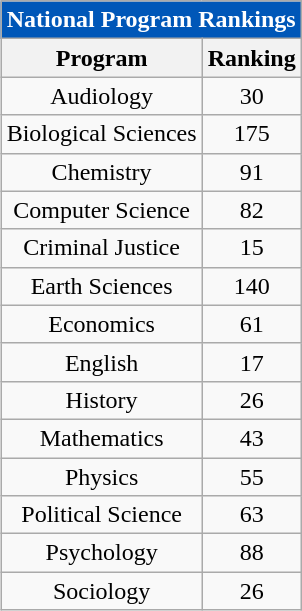<table class="wikitable sortable collapsible collapsed" style="float:right; text-align:center">
<tr>
<th colspan="2" style="background: #0057b8; color: white;">National Program Rankings</th>
</tr>
<tr>
<th>Program</th>
<th>Ranking</th>
</tr>
<tr>
<td>Audiology</td>
<td>30</td>
</tr>
<tr>
<td>Biological Sciences</td>
<td>175</td>
</tr>
<tr>
<td>Chemistry</td>
<td>91</td>
</tr>
<tr>
<td>Computer Science</td>
<td>82</td>
</tr>
<tr>
<td>Criminal Justice</td>
<td>15</td>
</tr>
<tr>
<td>Earth Sciences</td>
<td>140</td>
</tr>
<tr>
<td>Economics</td>
<td>61</td>
</tr>
<tr>
<td>English</td>
<td>17</td>
</tr>
<tr>
<td>History</td>
<td>26</td>
</tr>
<tr>
<td>Mathematics</td>
<td>43</td>
</tr>
<tr>
<td>Physics</td>
<td>55</td>
</tr>
<tr>
<td>Political Science</td>
<td>63</td>
</tr>
<tr>
<td>Psychology</td>
<td>88</td>
</tr>
<tr>
<td>Sociology</td>
<td>26</td>
</tr>
</table>
